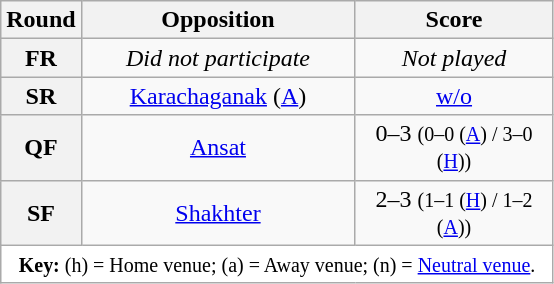<table class="wikitable plainrowheaders" style="text-align:center;margin:0">
<tr>
<th scope="col" style="width:35px">Round</th>
<th scope="col" style="width:175px">Opposition</th>
<th scope="col" style="width:125px">Score</th>
</tr>
<tr>
<th scope=row style="text-align:center">FR</th>
<td><em>Did not participate</em></td>
<td><em>Not played</em></td>
</tr>
<tr>
<th scope=row style="text-align:center">SR</th>
<td><a href='#'>Karachaganak</a> (<a href='#'>A</a>)</td>
<td><a href='#'>w/o</a></td>
</tr>
<tr>
<th scope=row style="text-align:center">QF</th>
<td><a href='#'>Ansat</a></td>
<td>0–3 <small>(0–0 (<a href='#'>A</a>) / 3–0 (<a href='#'>H</a>))</small></td>
</tr>
<tr>
<th scope=row style="text-align:center">SF</th>
<td><a href='#'>Shakhter</a></td>
<td>2–3 <small>(1–1 (<a href='#'>H</a>) / 1–2 (<a href='#'>A</a>))</small></td>
</tr>
<tr>
<td colspan="3" style="background-color:white"><small><strong>Key:</strong> (h) = Home venue; (a) = Away venue; (n) = <a href='#'>Neutral venue</a>.</small></td>
</tr>
</table>
